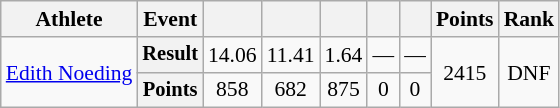<table class=wikitable style=font-size:90%;text-align:center>
<tr>
<th>Athlete</th>
<th>Event</th>
<th></th>
<th></th>
<th></th>
<th></th>
<th></th>
<th>Points</th>
<th>Rank</th>
</tr>
<tr>
<td rowspan=2 align=left><a href='#'>Edith Noeding</a></td>
<th style=font-size:95%>Result</th>
<td>14.06</td>
<td>11.41</td>
<td>1.64</td>
<td>—</td>
<td>—</td>
<td rowspan=2>2415</td>
<td rowspan=2>DNF</td>
</tr>
<tr>
<th style=font-size:95%>Points</th>
<td>858</td>
<td>682</td>
<td>875</td>
<td>0</td>
<td>0</td>
</tr>
</table>
